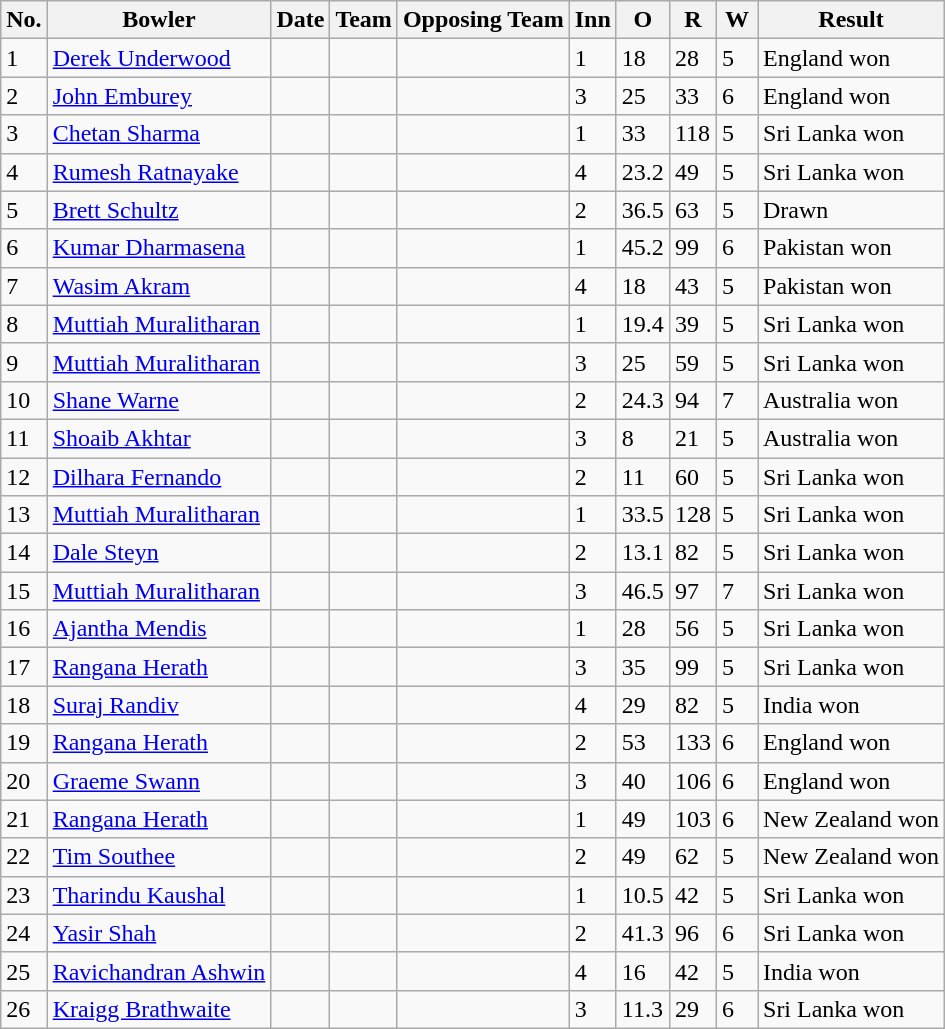<table class="wikitable sortable">
<tr>
<th>No.</th>
<th>Bowler</th>
<th>Date</th>
<th>Team</th>
<th>Opposing Team</th>
<th scope="col" style="width:20px;">Inn</th>
<th scope="col" style="width:20px;">O</th>
<th scope="col" style="width:20px;">R</th>
<th scope="col" style="width:20px;">W</th>
<th>Result</th>
</tr>
<tr>
<td>1</td>
<td><a href='#'>Derek Underwood</a></td>
<td></td>
<td></td>
<td></td>
<td>1</td>
<td>18</td>
<td>28</td>
<td>5</td>
<td>England won</td>
</tr>
<tr>
<td>2</td>
<td><a href='#'>John Emburey</a></td>
<td></td>
<td></td>
<td></td>
<td>3</td>
<td>25</td>
<td>33</td>
<td>6</td>
<td>England won</td>
</tr>
<tr>
<td>3</td>
<td><a href='#'>Chetan Sharma</a></td>
<td></td>
<td></td>
<td></td>
<td>1</td>
<td>33</td>
<td>118</td>
<td>5</td>
<td>Sri Lanka won</td>
</tr>
<tr>
<td>4</td>
<td><a href='#'>Rumesh Ratnayake</a></td>
<td></td>
<td></td>
<td></td>
<td>4</td>
<td>23.2</td>
<td>49</td>
<td>5</td>
<td>Sri Lanka won</td>
</tr>
<tr>
<td>5</td>
<td><a href='#'>Brett Schultz</a></td>
<td></td>
<td></td>
<td></td>
<td>2</td>
<td>36.5</td>
<td>63</td>
<td>5</td>
<td>Drawn</td>
</tr>
<tr>
<td>6</td>
<td><a href='#'>Kumar Dharmasena</a></td>
<td></td>
<td></td>
<td></td>
<td>1</td>
<td>45.2</td>
<td>99</td>
<td>6</td>
<td>Pakistan won</td>
</tr>
<tr>
<td>7</td>
<td><a href='#'>Wasim Akram</a></td>
<td></td>
<td></td>
<td></td>
<td>4</td>
<td>18</td>
<td>43</td>
<td>5</td>
<td>Pakistan won</td>
</tr>
<tr>
<td>8</td>
<td><a href='#'>Muttiah Muralitharan</a></td>
<td></td>
<td></td>
<td></td>
<td>1</td>
<td>19.4</td>
<td>39</td>
<td>5</td>
<td>Sri Lanka won</td>
</tr>
<tr>
<td>9</td>
<td><a href='#'>Muttiah Muralitharan</a></td>
<td></td>
<td></td>
<td></td>
<td>3</td>
<td>25</td>
<td>59</td>
<td>5</td>
<td>Sri Lanka won</td>
</tr>
<tr>
<td>10</td>
<td><a href='#'>Shane Warne</a></td>
<td></td>
<td></td>
<td></td>
<td>2</td>
<td>24.3</td>
<td>94</td>
<td>7</td>
<td>Australia won</td>
</tr>
<tr>
<td>11</td>
<td><a href='#'>Shoaib Akhtar</a></td>
<td></td>
<td></td>
<td></td>
<td>3</td>
<td>8</td>
<td>21</td>
<td>5</td>
<td>Australia won</td>
</tr>
<tr>
<td>12</td>
<td><a href='#'>Dilhara Fernando</a></td>
<td></td>
<td></td>
<td></td>
<td>2</td>
<td>11</td>
<td>60</td>
<td>5</td>
<td>Sri Lanka won</td>
</tr>
<tr>
<td>13</td>
<td><a href='#'>Muttiah Muralitharan</a></td>
<td></td>
<td></td>
<td></td>
<td>1</td>
<td>33.5</td>
<td>128</td>
<td>5</td>
<td>Sri Lanka won</td>
</tr>
<tr>
<td>14</td>
<td><a href='#'>Dale Steyn</a></td>
<td></td>
<td></td>
<td></td>
<td>2</td>
<td>13.1</td>
<td>82</td>
<td>5</td>
<td>Sri Lanka won</td>
</tr>
<tr>
<td>15</td>
<td><a href='#'>Muttiah Muralitharan</a></td>
<td></td>
<td></td>
<td></td>
<td>3</td>
<td>46.5</td>
<td>97</td>
<td>7</td>
<td>Sri Lanka won</td>
</tr>
<tr>
<td>16</td>
<td><a href='#'>Ajantha Mendis</a></td>
<td></td>
<td></td>
<td></td>
<td>1</td>
<td>28</td>
<td>56</td>
<td>5</td>
<td>Sri Lanka won</td>
</tr>
<tr>
<td>17</td>
<td><a href='#'>Rangana Herath</a></td>
<td></td>
<td></td>
<td></td>
<td>3</td>
<td>35</td>
<td>99</td>
<td>5</td>
<td>Sri Lanka won</td>
</tr>
<tr>
<td>18</td>
<td><a href='#'>Suraj Randiv</a></td>
<td></td>
<td></td>
<td></td>
<td>4</td>
<td>29</td>
<td>82</td>
<td>5</td>
<td>India won</td>
</tr>
<tr>
<td>19</td>
<td><a href='#'>Rangana Herath</a></td>
<td></td>
<td></td>
<td></td>
<td>2</td>
<td>53</td>
<td>133</td>
<td>6</td>
<td>England won</td>
</tr>
<tr>
<td>20</td>
<td><a href='#'>Graeme Swann</a></td>
<td></td>
<td></td>
<td></td>
<td>3</td>
<td>40</td>
<td>106</td>
<td>6</td>
<td>England won</td>
</tr>
<tr>
<td>21</td>
<td><a href='#'>Rangana Herath</a></td>
<td></td>
<td></td>
<td></td>
<td>1</td>
<td>49</td>
<td>103</td>
<td>6</td>
<td>New Zealand won</td>
</tr>
<tr>
<td>22</td>
<td><a href='#'>Tim Southee</a></td>
<td></td>
<td></td>
<td></td>
<td>2</td>
<td>49</td>
<td>62</td>
<td>5</td>
<td>New Zealand won</td>
</tr>
<tr>
<td>23</td>
<td><a href='#'>Tharindu Kaushal</a></td>
<td></td>
<td></td>
<td></td>
<td>1</td>
<td>10.5</td>
<td>42</td>
<td>5</td>
<td>Sri Lanka won</td>
</tr>
<tr>
<td>24</td>
<td><a href='#'>Yasir Shah</a></td>
<td></td>
<td></td>
<td></td>
<td>2</td>
<td>41.3</td>
<td>96</td>
<td>6</td>
<td>Sri Lanka won</td>
</tr>
<tr>
<td>25</td>
<td><a href='#'>Ravichandran Ashwin</a></td>
<td></td>
<td></td>
<td></td>
<td>4</td>
<td>16</td>
<td>42</td>
<td>5</td>
<td>India won</td>
</tr>
<tr>
<td>26</td>
<td><a href='#'>Kraigg Brathwaite</a></td>
<td></td>
<td></td>
<td></td>
<td>3</td>
<td>11.3</td>
<td>29</td>
<td>6</td>
<td>Sri Lanka won</td>
</tr>
</table>
